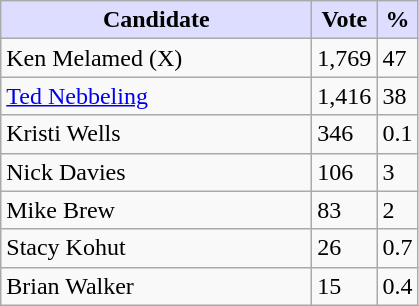<table class="wikitable">
<tr>
<th style="background:#ddf; width:200px;">Candidate</th>
<th style="background:#ddf;">Vote</th>
<th style="background:#ddf;">%</th>
</tr>
<tr>
<td>Ken Melamed (X)</td>
<td>1,769</td>
<td>47</td>
</tr>
<tr>
<td><a href='#'>Ted Nebbeling</a></td>
<td>1,416</td>
<td>38</td>
</tr>
<tr>
<td>Kristi Wells</td>
<td>346</td>
<td>0.1</td>
</tr>
<tr>
<td>Nick Davies</td>
<td>106</td>
<td>3</td>
</tr>
<tr>
<td>Mike Brew</td>
<td>83</td>
<td>2</td>
</tr>
<tr>
<td>Stacy Kohut</td>
<td>26</td>
<td>0.7</td>
</tr>
<tr>
<td>Brian Walker</td>
<td>15</td>
<td>0.4</td>
</tr>
</table>
